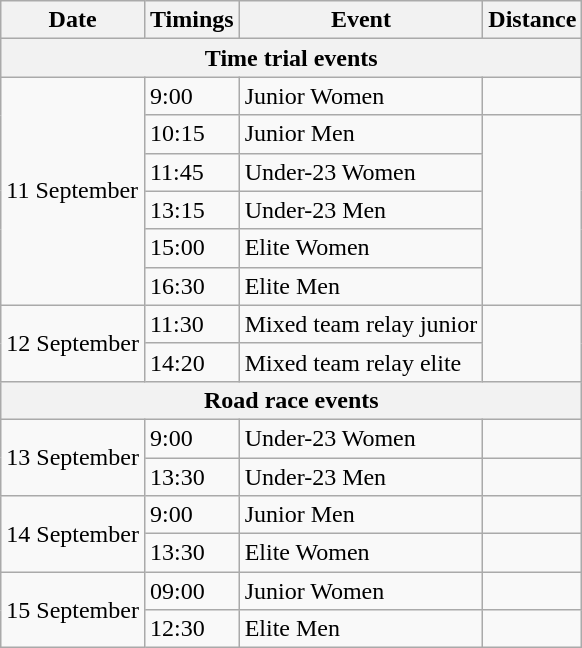<table class="wikitable">
<tr>
<th scope="col">Date</th>
<th scope="col">Timings</th>
<th scope="col">Event</th>
<th scope="col">Distance</th>
</tr>
<tr>
<th colspan=4>Time trial events</th>
</tr>
<tr>
<td rowspan=6>11 September</td>
<td>9:00</td>
<td>Junior Women</td>
<td></td>
</tr>
<tr>
<td>10:15</td>
<td>Junior Men</td>
<td rowspan="5"></td>
</tr>
<tr>
<td>11:45</td>
<td>Under-23 Women</td>
</tr>
<tr>
<td>13:15</td>
<td>Under-23 Men</td>
</tr>
<tr>
<td>15:00</td>
<td>Elite Women</td>
</tr>
<tr>
<td>16:30</td>
<td>Elite Men</td>
</tr>
<tr>
<td rowspan=2>12 September</td>
<td>11:30</td>
<td>Mixed team relay junior</td>
<td rowspan="2"></td>
</tr>
<tr>
<td>14:20</td>
<td>Mixed team relay elite</td>
</tr>
<tr>
<th colspan=4>Road race events</th>
</tr>
<tr>
<td rowspan=2>13 September</td>
<td>9:00</td>
<td>Under-23 Women</td>
<td></td>
</tr>
<tr>
<td>13:30</td>
<td>Under-23 Men</td>
<td></td>
</tr>
<tr>
<td rowspan=2>14 September</td>
<td>9:00</td>
<td>Junior Men</td>
<td></td>
</tr>
<tr>
<td>13:30</td>
<td>Elite Women</td>
<td></td>
</tr>
<tr>
<td rowspan=2>15 September</td>
<td>09:00</td>
<td>Junior Women</td>
<td></td>
</tr>
<tr>
<td>12:30</td>
<td>Elite Men</td>
<td></td>
</tr>
</table>
